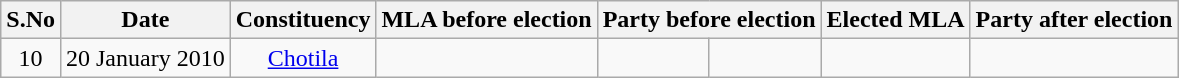<table class="wikitable sortable" style="text-align:center;">
<tr>
<th>S.No</th>
<th>Date</th>
<th>Constituency</th>
<th>MLA before election</th>
<th colspan="2">Party before election</th>
<th>Elected MLA</th>
<th colspan="2">Party after election</th>
</tr>
<tr>
<td>10</td>
<td>20 January 2010</td>
<td><a href='#'>Chotila</a></td>
<td></td>
<td></td>
<td></td>
<td></td>
<td></td>
</tr>
</table>
